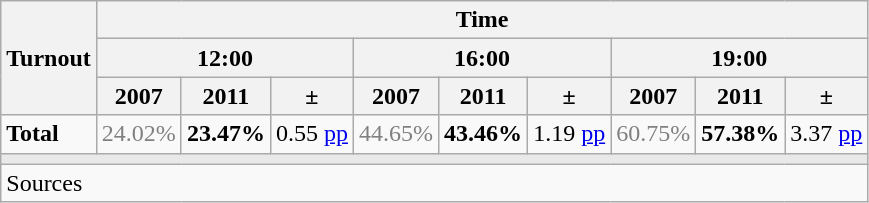<table class="wikitable sortable" style="text-align:right;">
<tr>
<th rowspan="3">Turnout</th>
<th colspan="9">Time</th>
</tr>
<tr>
<th colspan="3">12:00</th>
<th colspan="3">16:00</th>
<th colspan="3">19:00</th>
</tr>
<tr>
<th>2007</th>
<th>2011</th>
<th>±</th>
<th>2007</th>
<th>2011</th>
<th>±</th>
<th>2007</th>
<th>2011</th>
<th>±</th>
</tr>
<tr>
<td align="left"><strong>Total</strong></td>
<td style="color:gray;">24.02%</td>
<td><strong>23.47%</strong></td>
<td> 0.55 <a href='#'>pp</a></td>
<td style="color:gray;">44.65%</td>
<td><strong>43.46%</strong></td>
<td> 1.19 <a href='#'>pp</a></td>
<td style="color:gray;">60.75%</td>
<td><strong>57.38%</strong></td>
<td> 3.37 <a href='#'>pp</a></td>
</tr>
<tr>
<td colspan="10" bgcolor="#E9E9E9"></td>
</tr>
<tr>
<td align="left" colspan="10">Sources</td>
</tr>
</table>
